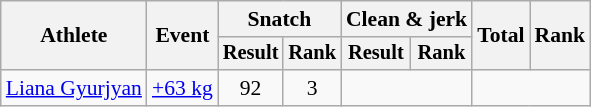<table class="wikitable" style="font-size:90%">
<tr>
<th rowspan="2">Athlete</th>
<th rowspan="2">Event</th>
<th colspan="2">Snatch</th>
<th colspan="2">Clean & jerk</th>
<th rowspan="2">Total</th>
<th rowspan="2">Rank</th>
</tr>
<tr style="font-size:95%">
<th>Result</th>
<th>Rank</th>
<th>Result</th>
<th>Rank</th>
</tr>
<tr align=center>
<td align=left><a href='#'>Liana Gyurjyan</a></td>
<td align=left><a href='#'>+63 kg</a></td>
<td>92</td>
<td>3</td>
<td colspan=2></td>
<td colspan=2></td>
</tr>
</table>
